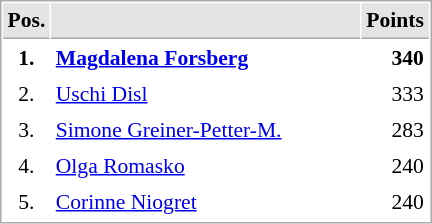<table cellspacing="1" cellpadding="3" style="border:1px solid #AAAAAA;font-size:90%">
<tr bgcolor="#E4E4E4">
<th style="border-bottom:1px solid #AAAAAA" width=10>Pos.</th>
<th style="border-bottom:1px solid #AAAAAA" width=200></th>
<th style="border-bottom:1px solid #AAAAAA" width=20>Points</th>
</tr>
<tr>
<td align="center"><strong>1.</strong></td>
<td> <strong><a href='#'>Magdalena Forsberg</a></strong></td>
<td align="right"><strong>340</strong></td>
</tr>
<tr>
<td align="center">2.</td>
<td> <a href='#'>Uschi Disl</a></td>
<td align="right">333</td>
</tr>
<tr>
<td align="center">3.</td>
<td> <a href='#'>Simone Greiner-Petter-M.</a></td>
<td align="right">283</td>
</tr>
<tr>
<td align="center">4.</td>
<td> <a href='#'>Olga Romasko</a></td>
<td align="right">240</td>
</tr>
<tr>
<td align="center">5.</td>
<td> <a href='#'>Corinne Niogret</a></td>
<td align="right">240</td>
</tr>
<tr>
</tr>
</table>
